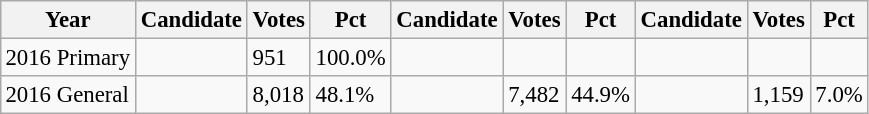<table class="wikitable" style="margin:0.5em ; font-size:95%">
<tr>
<th>Year</th>
<th>Candidate</th>
<th>Votes</th>
<th>Pct</th>
<th>Candidate</th>
<th>Votes</th>
<th>Pct</th>
<th>Candidate</th>
<th>Votes</th>
<th>Pct</th>
</tr>
<tr>
<td>2016 Primary</td>
<td></td>
<td>951</td>
<td>100.0%</td>
<td></td>
<td></td>
<td></td>
<td></td>
<td></td>
<td></td>
</tr>
<tr>
<td>2016 General</td>
<td></td>
<td>8,018</td>
<td>48.1%</td>
<td></td>
<td>7,482</td>
<td>44.9%</td>
<td></td>
<td>1,159</td>
<td>7.0%</td>
</tr>
</table>
